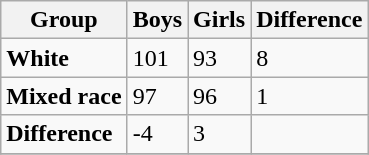<table class="wikitable">
<tr>
<th>Group</th>
<th>Boys</th>
<th>Girls</th>
<th>Difference</th>
</tr>
<tr>
<td><strong>White</strong></td>
<td>101</td>
<td>93</td>
<td>8</td>
</tr>
<tr>
<td><strong>Mixed race</strong></td>
<td>97</td>
<td>96</td>
<td>1</td>
</tr>
<tr>
<td><strong>Difference</strong></td>
<td>-4</td>
<td>3</td>
<td></td>
</tr>
<tr>
</tr>
</table>
